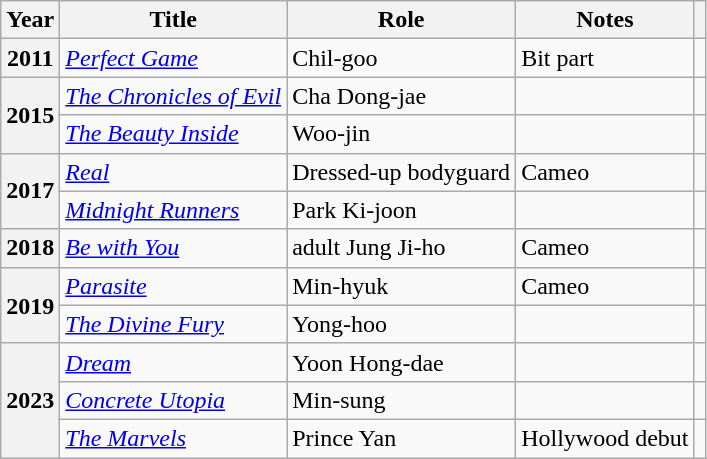<table class="wikitable plainrowheaders sortable">
<tr>
<th scope="col">Year</th>
<th scope="col">Title</th>
<th scope="col">Role</th>
<th scope="col" class="unsortable">Notes</th>
<th scope="col" class="unsortable"></th>
</tr>
<tr>
<th scope="row">2011</th>
<td><em><a href='#'>Perfect Game</a></em></td>
<td>Chil-goo</td>
<td>Bit part</td>
<td style="text-align:center"></td>
</tr>
<tr>
<th scope="row" rowspan="2">2015</th>
<td><em><a href='#'>The Chronicles of Evil</a></em></td>
<td>Cha Dong-jae</td>
<td></td>
<td style="text-align:center"></td>
</tr>
<tr>
<td><em><a href='#'>The Beauty Inside</a></em></td>
<td>Woo-jin</td>
<td></td>
<td style="text-align:center"></td>
</tr>
<tr>
<th scope="row" rowspan="2">2017</th>
<td><em><a href='#'>Real</a></em></td>
<td>Dressed-up bodyguard</td>
<td>Cameo</td>
<td style="text-align:center"></td>
</tr>
<tr>
<td><em><a href='#'>Midnight Runners</a></em></td>
<td>Park Ki-joon</td>
<td></td>
<td style="text-align:center"></td>
</tr>
<tr>
<th scope="row">2018</th>
<td><em><a href='#'>Be with You</a></em></td>
<td>adult Jung Ji-ho</td>
<td>Cameo</td>
<td style="text-align:center"></td>
</tr>
<tr>
<th scope="row" rowspan="2">2019</th>
<td><em><a href='#'>Parasite</a></em></td>
<td>Min-hyuk</td>
<td>Cameo</td>
<td style="text-align:center"></td>
</tr>
<tr>
<td><em><a href='#'>The Divine Fury</a></em></td>
<td>Yong-hoo</td>
<td></td>
<td style="text-align:center"></td>
</tr>
<tr>
<th scope="row" rowspan="3">2023</th>
<td><em><a href='#'>Dream</a></em></td>
<td>Yoon Hong-dae</td>
<td></td>
<td style="text-align:center"></td>
</tr>
<tr>
<td><em><a href='#'>Concrete Utopia</a></em></td>
<td>Min-sung</td>
<td></td>
<td style="text-align:center"></td>
</tr>
<tr>
<td><em><a href='#'>The Marvels</a></em></td>
<td>Prince Yan</td>
<td>Hollywood debut</td>
<td style="text-align:center"></td>
</tr>
</table>
